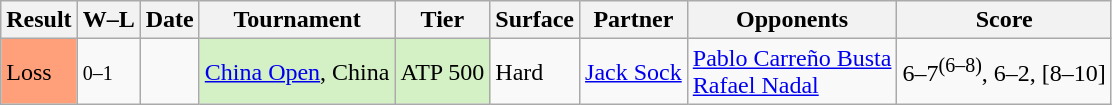<table class="wikitable nowrap">
<tr>
<th>Result</th>
<th class="unsortable">W–L</th>
<th>Date</th>
<th>Tournament</th>
<th>Tier</th>
<th>Surface</th>
<th>Partner</th>
<th>Opponents</th>
<th class="unsortable">Score</th>
</tr>
<tr>
<td bgcolor=FFA07A>Loss</td>
<td><small>0–1</small></td>
<td><a href='#'></a></td>
<td bgcolor=d4f1c5><a href='#'>China Open</a>, China</td>
<td bgcolor=d4f1c5>ATP 500</td>
<td>Hard</td>
<td> <a href='#'>Jack Sock</a></td>
<td> <a href='#'>Pablo Carreño Busta</a><br>  <a href='#'>Rafael Nadal</a></td>
<td>6–7<sup>(6–8)</sup>, 6–2, [8–10]</td>
</tr>
</table>
